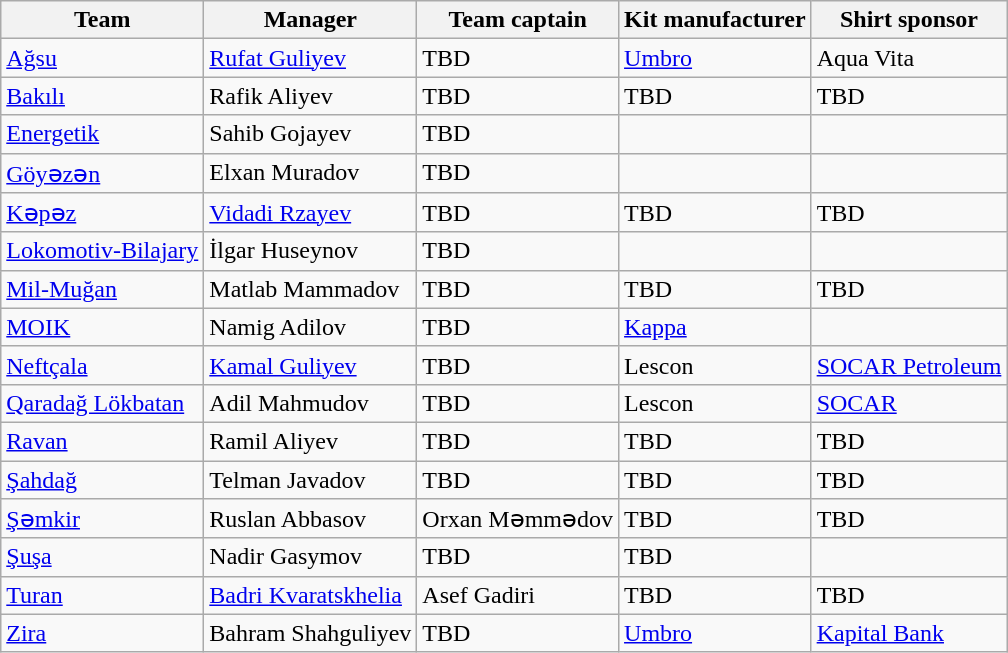<table class="wikitable sortable">
<tr>
<th>Team</th>
<th>Manager</th>
<th>Team captain</th>
<th>Kit manufacturer</th>
<th>Shirt sponsor</th>
</tr>
<tr>
<td><a href='#'>Ağsu</a></td>
<td> <a href='#'>Rufat Guliyev</a></td>
<td>TBD</td>
<td><a href='#'>Umbro</a></td>
<td>Aqua Vita</td>
</tr>
<tr>
<td><a href='#'>Bakılı</a></td>
<td> Rafik Aliyev</td>
<td>TBD</td>
<td>TBD</td>
<td>TBD</td>
</tr>
<tr>
<td><a href='#'>Energetik</a></td>
<td> Sahib Gojayev</td>
<td>TBD</td>
<td></td>
<td></td>
</tr>
<tr>
<td><a href='#'>Göyəzən</a></td>
<td> Elxan Muradov</td>
<td>TBD</td>
<td></td>
<td></td>
</tr>
<tr>
<td><a href='#'>Kəpəz</a></td>
<td> <a href='#'>Vidadi Rzayev</a></td>
<td>TBD</td>
<td>TBD</td>
<td>TBD</td>
</tr>
<tr>
<td><a href='#'>Lokomotiv-Bilajary</a></td>
<td> İlgar Huseynov</td>
<td>TBD</td>
<td></td>
<td></td>
</tr>
<tr>
<td><a href='#'>Mil-Muğan</a></td>
<td> Matlab Mammadov</td>
<td>TBD</td>
<td>TBD</td>
<td>TBD</td>
</tr>
<tr>
<td><a href='#'>MOIK</a></td>
<td> Namig Adilov</td>
<td>TBD</td>
<td><a href='#'>Kappa</a></td>
<td></td>
</tr>
<tr>
<td><a href='#'>Neftçala</a></td>
<td> <a href='#'>Kamal Guliyev</a></td>
<td>TBD</td>
<td>Lescon</td>
<td><a href='#'> SOCAR Petroleum</a></td>
</tr>
<tr>
<td><a href='#'>Qaradağ Lökbatan</a></td>
<td> Adil Mahmudov</td>
<td>TBD</td>
<td>Lescon</td>
<td><a href='#'>SOCAR</a></td>
</tr>
<tr>
<td><a href='#'>Ravan</a></td>
<td> Ramil Aliyev</td>
<td>TBD</td>
<td>TBD</td>
<td>TBD</td>
</tr>
<tr>
<td><a href='#'>Şahdağ</a></td>
<td> Telman Javadov</td>
<td>TBD</td>
<td>TBD</td>
<td>TBD</td>
</tr>
<tr>
<td><a href='#'>Şəmkir</a></td>
<td> Ruslan Abbasov</td>
<td> Orxan Məmmədov</td>
<td>TBD</td>
<td>TBD</td>
</tr>
<tr>
<td><a href='#'>Şuşa</a></td>
<td> Nadir Gasymov</td>
<td>TBD</td>
<td>TBD</td>
<td></td>
</tr>
<tr>
<td><a href='#'>Turan</a></td>
<td> <a href='#'>Badri Kvaratskhelia</a></td>
<td> Asef Gadiri</td>
<td>TBD</td>
<td>TBD</td>
</tr>
<tr>
<td><a href='#'>Zira</a></td>
<td> Bahram Shahguliyev</td>
<td>TBD</td>
<td><a href='#'>Umbro</a></td>
<td><a href='#'>Kapital Bank</a></td>
</tr>
</table>
